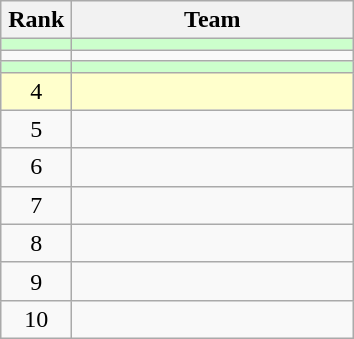<table class="wikitable" style="text-align: center;">
<tr>
<th width=40>Rank</th>
<th width=180>Team</th>
</tr>
<tr bgcolor=#ccffcc>
<td></td>
<td align="left"></td>
</tr>
<tr>
<td></td>
<td align="left"></td>
</tr>
<tr bgcolor=#ccffcc>
<td></td>
<td align="left"></td>
</tr>
<tr bgcolor=#ffffcc>
<td>4</td>
<td align="left"></td>
</tr>
<tr>
<td>5</td>
<td align="left"></td>
</tr>
<tr>
<td>6</td>
<td align="left"></td>
</tr>
<tr>
<td>7</td>
<td align="left"></td>
</tr>
<tr>
<td>8</td>
<td align="left"></td>
</tr>
<tr>
<td>9</td>
<td align="left"></td>
</tr>
<tr>
<td>10</td>
<td align="left"></td>
</tr>
</table>
